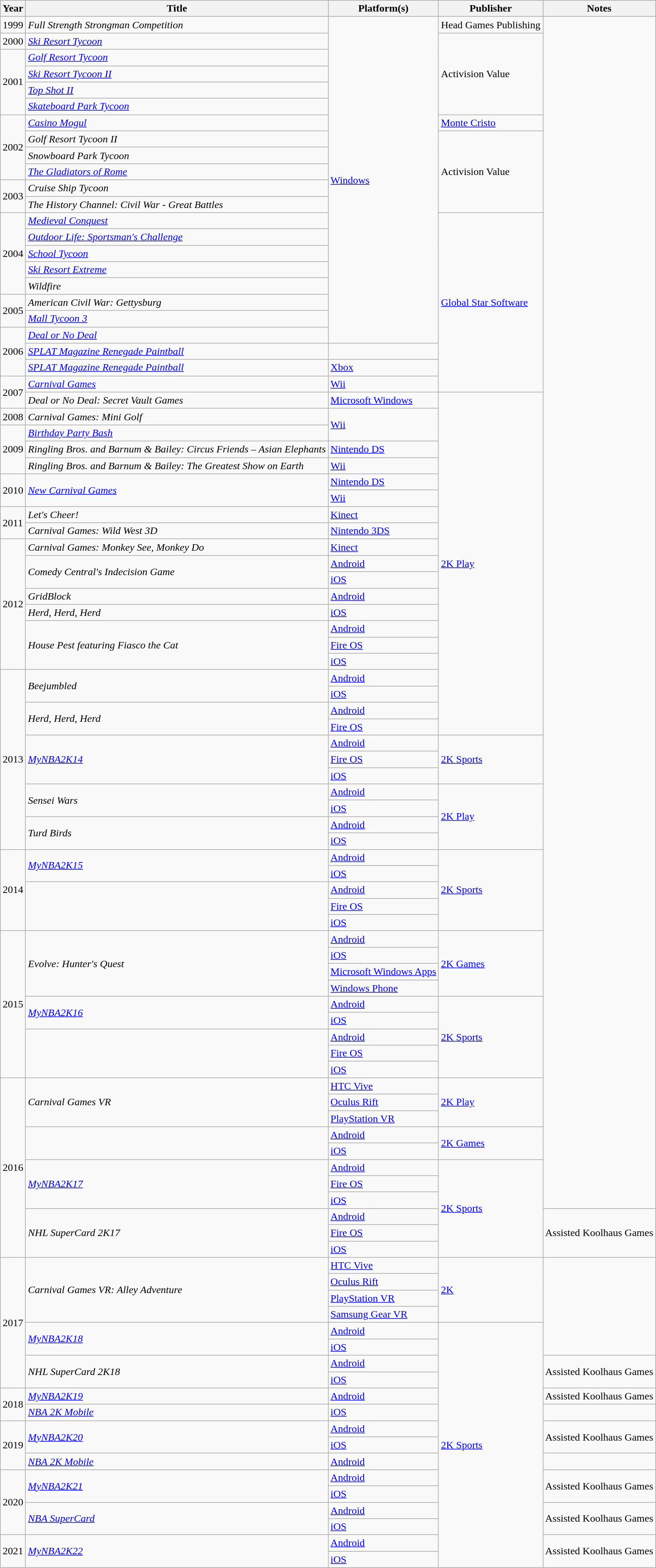<table class="wikitable sortable">
<tr>
<th>Year</th>
<th>Title</th>
<th>Platform(s)</th>
<th>Publisher</th>
<th>Notes</th>
</tr>
<tr>
<td>1999</td>
<td><em>Full Strength Strongman Competition</em></td>
<td rowspan="20"><a href='#'>Windows</a></td>
<td>Head Games Publishing</td>
<td rowspan="74"></td>
</tr>
<tr>
<td>2000</td>
<td><em><a href='#'>Ski Resort Tycoon</a></em></td>
<td rowspan="5">Activision Value</td>
</tr>
<tr>
<td rowspan="4">2001</td>
<td><em><a href='#'>Golf Resort Tycoon</a></em></td>
</tr>
<tr>
<td><em><a href='#'>Ski Resort Tycoon II</a></em></td>
</tr>
<tr>
<td><em><a href='#'>Top Shot II</a></em></td>
</tr>
<tr>
<td><em><a href='#'>Skateboard Park Tycoon</a></em></td>
</tr>
<tr>
<td rowspan="4">2002</td>
<td><em><a href='#'>Casino Mogul</a></em></td>
<td><a href='#'>Monte Cristo</a></td>
</tr>
<tr>
<td><em>Golf Resort Tycoon II</em></td>
<td rowspan="5">Activision Value</td>
</tr>
<tr>
<td><em>Snowboard Park Tycoon</em></td>
</tr>
<tr>
<td><em><a href='#'>The Gladiators of Rome</a></em></td>
</tr>
<tr>
<td rowspan="2">2003</td>
<td><em>Cruise Ship Tycoon</em></td>
</tr>
<tr>
<td><em>The History Channel: Civil War - Great Battles</em></td>
</tr>
<tr>
<td rowspan="5">2004</td>
<td><em><a href='#'>Medieval Conquest</a></em></td>
<td rowspan="11"><a href='#'>Global Star Software</a></td>
</tr>
<tr>
<td><em><a href='#'>Outdoor Life: Sportsman's Challenge</a></em></td>
</tr>
<tr>
<td><em><a href='#'>School Tycoon</a></em></td>
</tr>
<tr>
<td><em><a href='#'>Ski Resort Extreme</a></em></td>
</tr>
<tr>
<td><em>Wildfire</em></td>
</tr>
<tr>
<td rowspan="2">2005</td>
<td><em>American Civil War: Gettysburg</em></td>
</tr>
<tr>
<td><em><a href='#'>Mall Tycoon 3</a></em></td>
</tr>
<tr>
<td rowspan="3">2006</td>
<td><em><a href='#'>Deal or No Deal</a></em></td>
</tr>
<tr>
<td><em><a href='#'>SPLAT Magazine Renegade Paintball</a></em></td>
</tr>
<tr>
<td><em><a href='#'>SPLAT Magazine Renegade Paintball</a></em></td>
<td><a href='#'>Xbox</a></td>
</tr>
<tr>
<td rowspan="2">2007</td>
<td><em><a href='#'>Carnival Games</a></em></td>
<td><a href='#'>Wii</a></td>
</tr>
<tr>
<td><em>Deal or No Deal: Secret Vault Games</em></td>
<td><a href='#'>Microsoft Windows</a></td>
<td rowspan="22"><a href='#'>2K Play</a></td>
</tr>
<tr>
<td>2008</td>
<td><em>Carnival Games: Mini Golf</em></td>
<td rowspan="2"><a href='#'>Wii</a></td>
</tr>
<tr>
<td rowspan="3">2009</td>
<td><em><a href='#'>Birthday Party Bash</a></em></td>
</tr>
<tr>
<td><em>Ringling Bros. and Barnum & Bailey: Circus Friends – Asian Elephants</em></td>
<td><a href='#'>Nintendo DS</a></td>
</tr>
<tr>
<td><em>Ringling Bros. and Barnum & Bailey: The Greatest Show on Earth</em></td>
<td><a href='#'>Wii</a></td>
</tr>
<tr>
<td rowspan="2">2010</td>
<td rowspan="2"><em><a href='#'>New Carnival Games</a></em></td>
<td><a href='#'>Nintendo DS</a></td>
</tr>
<tr>
<td><a href='#'>Wii</a></td>
</tr>
<tr>
<td rowspan="2">2011</td>
<td><em>Let's Cheer!</em></td>
<td><a href='#'>Kinect</a></td>
</tr>
<tr>
<td><em>Carnival Games: Wild West 3D</em></td>
<td><a href='#'>Nintendo 3DS</a></td>
</tr>
<tr>
<td rowspan="9">2012</td>
<td><em>Carnival Games: Monkey See, Monkey Do</em></td>
<td><a href='#'>Kinect</a></td>
</tr>
<tr>
<td rowspan="2"><em>Comedy Central's Indecision Game</em></td>
<td><a href='#'>Android</a></td>
</tr>
<tr>
<td><a href='#'>iOS</a></td>
</tr>
<tr>
<td rowspan="2"><em>GridBlock</em></td>
<td><a href='#'>Android</a></td>
</tr>
<tr>
<td rowspan="2"><a href='#'>iOS</a></td>
</tr>
<tr>
<td><em>Herd, Herd, Herd</em></td>
</tr>
<tr>
<td rowspan="3"><em>House Pest featuring Fiasco the Cat</em></td>
<td><a href='#'>Android</a></td>
</tr>
<tr>
<td><a href='#'>Fire OS</a></td>
</tr>
<tr>
<td><a href='#'>iOS</a></td>
</tr>
<tr>
<td rowspan="11">2013</td>
<td rowspan="2"><em>Beejumbled</em></td>
<td><a href='#'>Android</a></td>
</tr>
<tr>
<td><a href='#'>iOS</a></td>
</tr>
<tr>
<td rowspan="2"><em>Herd, Herd, Herd</em></td>
<td><a href='#'>Android</a></td>
</tr>
<tr>
<td><a href='#'>Fire OS</a></td>
</tr>
<tr>
<td rowspan="3"><em><a href='#'>MyNBA2K14</a></em></td>
<td><a href='#'>Android</a></td>
<td rowspan="3"><a href='#'>2K Sports</a></td>
</tr>
<tr>
<td><a href='#'>Fire OS</a></td>
</tr>
<tr>
<td><a href='#'>iOS</a></td>
</tr>
<tr>
<td rowspan="2"><em>Sensei Wars</em></td>
<td><a href='#'>Android</a></td>
<td rowspan="4"><a href='#'>2K Play</a></td>
</tr>
<tr>
<td><a href='#'>iOS</a></td>
</tr>
<tr>
<td rowspan="2"><em>Turd Birds</em></td>
<td><a href='#'>Android</a></td>
</tr>
<tr>
<td><a href='#'>iOS</a></td>
</tr>
<tr>
<td rowspan="5">2014</td>
<td rowspan="2"><em><a href='#'>MyNBA2K15</a></em></td>
<td><a href='#'>Android</a></td>
<td rowspan="5"><a href='#'>2K Sports</a></td>
</tr>
<tr>
<td><a href='#'>iOS</a></td>
</tr>
<tr>
<td rowspan="3"><em></em></td>
<td><a href='#'>Android</a></td>
</tr>
<tr>
<td><a href='#'>Fire OS</a></td>
</tr>
<tr>
<td><a href='#'>iOS</a></td>
</tr>
<tr>
<td rowspan="9">2015</td>
<td rowspan="4"><em>Evolve: Hunter's Quest</em></td>
<td><a href='#'>Android</a></td>
<td rowspan="4"><a href='#'>2K Games</a></td>
</tr>
<tr>
<td><a href='#'>iOS</a></td>
</tr>
<tr>
<td><a href='#'>Microsoft Windows Apps</a></td>
</tr>
<tr>
<td><a href='#'>Windows Phone</a></td>
</tr>
<tr>
<td rowspan="2"><em><a href='#'>MyNBA2K16</a></em></td>
<td><a href='#'>Android</a></td>
<td rowspan="5"><a href='#'>2K Sports</a></td>
</tr>
<tr>
<td><a href='#'>iOS</a></td>
</tr>
<tr>
<td rowspan="3"><em></em></td>
<td><a href='#'>Android</a></td>
</tr>
<tr>
<td><a href='#'>Fire OS</a></td>
</tr>
<tr>
<td><a href='#'>iOS</a></td>
</tr>
<tr>
<td rowspan="11">2016</td>
<td rowspan="3"><em>Carnival Games VR</em></td>
<td><a href='#'>HTC Vive</a></td>
<td rowspan="3"><a href='#'>2K Play</a></td>
</tr>
<tr>
<td><a href='#'>Oculus Rift</a></td>
</tr>
<tr>
<td><a href='#'>PlayStation VR</a></td>
</tr>
<tr>
<td rowspan="2"><em></em></td>
<td><a href='#'>Android</a></td>
<td rowspan="2"><a href='#'>2K Games</a></td>
</tr>
<tr>
<td><a href='#'>iOS</a></td>
</tr>
<tr>
<td rowspan="3"><em><a href='#'>MyNBA2K17</a></em></td>
<td><a href='#'>Android</a></td>
<td rowspan="6"><a href='#'>2K Sports</a></td>
</tr>
<tr>
<td><a href='#'>Fire OS</a></td>
</tr>
<tr>
<td><a href='#'>iOS</a></td>
</tr>
<tr>
<td rowspan="3"><em>NHL SuperCard 2K17</em></td>
<td><a href='#'>Android</a></td>
<td rowspan="3">Assisted Koolhaus Games</td>
</tr>
<tr>
<td><a href='#'>Fire OS</a></td>
</tr>
<tr>
<td><a href='#'>iOS</a></td>
</tr>
<tr>
<td rowspan="8">2017</td>
<td rowspan="4"><em>Carnival Games VR: Alley Adventure</em></td>
<td><a href='#'>HTC Vive</a></td>
<td rowspan="4"><a href='#'>2K</a></td>
</tr>
<tr>
<td><a href='#'>Oculus Rift</a></td>
</tr>
<tr>
<td><a href='#'>PlayStation VR</a></td>
</tr>
<tr>
<td><a href='#'>Samsung Gear VR</a></td>
</tr>
<tr>
<td rowspan="2"><em><a href='#'>MyNBA2K18</a></em></td>
<td><a href='#'>Android</a></td>
<td rowspan="40"><a href='#'>2K Sports</a></td>
</tr>
<tr>
<td><a href='#'>iOS</a></td>
</tr>
<tr>
<td rowspan="2"><em>NHL SuperCard 2K18</em></td>
<td><a href='#'>Android</a></td>
<td rowspan="2">Assisted Koolhaus Games</td>
</tr>
<tr>
<td><a href='#'>iOS</a></td>
</tr>
<tr>
<td rowspan="2">2018</td>
<td><em><a href='#'>MyNBA2K19</a></em></td>
<td><a href='#'>Android</a></td>
<td>Assisted Koolhaus Games</td>
</tr>
<tr>
<td><em><a href='#'>NBA 2K Mobile</a></em></td>
<td><a href='#'>iOS</a></td>
</tr>
<tr>
<td rowspan="3">2019</td>
<td rowspan="2"><em><a href='#'>MyNBA2K20</a></em></td>
<td><a href='#'>Android</a></td>
<td rowspan="2">Assisted Koolhaus Games</td>
</tr>
<tr>
<td><a href='#'>iOS</a></td>
</tr>
<tr>
<td><em><a href='#'>NBA 2K Mobile</a></em></td>
<td><a href='#'>Android</a></td>
<td></td>
</tr>
<tr>
<td rowspan="4">2020</td>
<td rowspan="2"><em><a href='#'>MyNBA2K21</a></em></td>
<td><a href='#'>Android</a></td>
<td rowspan="2">Assisted Koolhaus Games</td>
</tr>
<tr>
<td><a href='#'>iOS</a></td>
</tr>
<tr>
<td rowspan="2"><em><a href='#'>NBA SuperCard</a></em></td>
<td><a href='#'>Android</a></td>
<td rowspan="2">Assisted Koolhaus Games</td>
</tr>
<tr>
<td><a href='#'>iOS</a></td>
</tr>
<tr>
<td rowspan="2">2021</td>
<td rowspan="2"><em><a href='#'>MyNBA2K22</a></em></td>
<td><a href='#'>Android</a></td>
<td rowspan="2">Assisted Koolhaus Games</td>
</tr>
<tr>
<td><a href='#'>iOS</a></td>
</tr>
</table>
